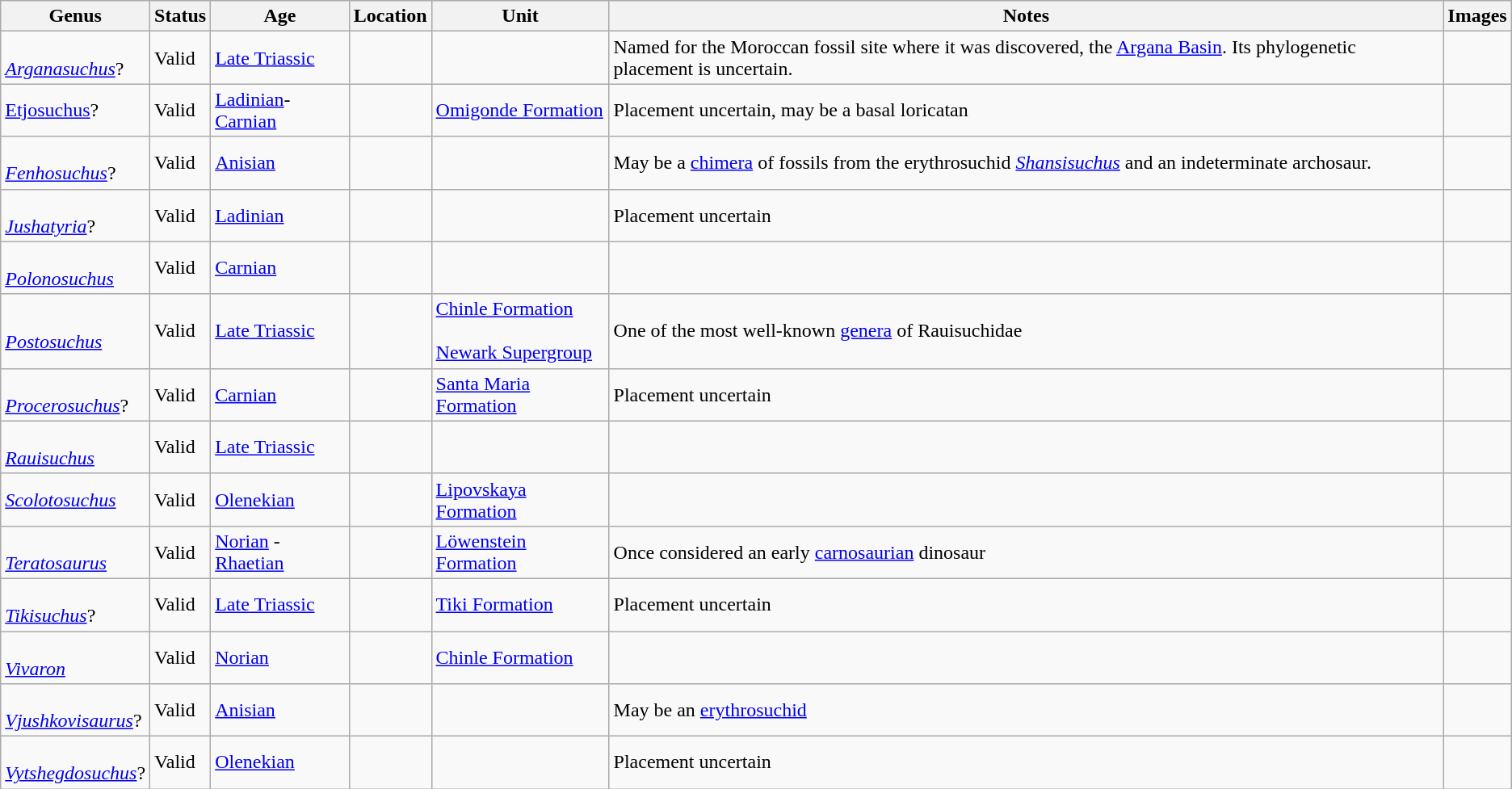<table class="wikitable sortable" align="center">
<tr>
<th>Genus</th>
<th>Status</th>
<th>Age</th>
<th>Location</th>
<th>Unit</th>
<th class="unsortable">Notes</th>
<th class="unsortable">Images</th>
</tr>
<tr>
<td><br><em><a href='#'>Arganasuchus</a></em>?</td>
<td>Valid</td>
<td><a href='#'>Late Triassic</a></td>
<td></td>
<td></td>
<td>Named for the Moroccan fossil site where it was discovered, the <a href='#'>Argana Basin</a>. Its phylogenetic placement is uncertain.</td>
<td></td>
</tr>
<tr>
<td><a href='#'>Etjosuchus</a>?</td>
<td>Valid</td>
<td><a href='#'>Ladinian</a>-<a href='#'>Carnian</a></td>
<td></td>
<td><a href='#'>Omigonde Formation</a></td>
<td>Placement uncertain, may be a basal loricatan</td>
<td></td>
</tr>
<tr>
<td><br><em><a href='#'>Fenhosuchus</a></em>?</td>
<td>Valid</td>
<td><a href='#'>Anisian</a></td>
<td></td>
<td></td>
<td>May be a <a href='#'>chimera</a> of fossils from the erythrosuchid <em><a href='#'>Shansisuchus</a></em> and an indeterminate archosaur.</td>
<td></td>
</tr>
<tr>
<td><br><em><a href='#'>Jushatyria</a></em>?</td>
<td>Valid</td>
<td><a href='#'>Ladinian</a></td>
<td></td>
<td></td>
<td>Placement uncertain</td>
<td></td>
</tr>
<tr>
<td><br><em><a href='#'>Polonosuchus</a></em></td>
<td>Valid</td>
<td><a href='#'>Carnian</a></td>
<td></td>
<td></td>
<td></td>
<td></td>
</tr>
<tr>
<td><br><em><a href='#'>Postosuchus</a></em></td>
<td>Valid</td>
<td><a href='#'>Late Triassic</a></td>
<td></td>
<td><a href='#'>Chinle Formation</a><br><br><a href='#'>Newark Supergroup</a></td>
<td>One of the most well-known <a href='#'>genera</a> of Rauisuchidae</td>
<td></td>
</tr>
<tr>
<td><br><em><a href='#'>Procerosuchus</a></em>?</td>
<td>Valid</td>
<td><a href='#'>Carnian</a></td>
<td></td>
<td><a href='#'>Santa Maria Formation</a></td>
<td>Placement uncertain</td>
<td></td>
</tr>
<tr>
<td><br><em><a href='#'>Rauisuchus</a></em></td>
<td>Valid</td>
<td><a href='#'>Late Triassic</a></td>
<td></td>
<td></td>
<td></td>
<td></td>
</tr>
<tr>
<td><em><a href='#'>Scolotosuchus</a></em></td>
<td>Valid</td>
<td><a href='#'>Olenekian</a></td>
<td></td>
<td><a href='#'>Lipovskaya Formation</a></td>
<td></td>
<td></td>
</tr>
<tr>
<td><br><em><a href='#'>Teratosaurus</a></em></td>
<td>Valid</td>
<td><a href='#'>Norian</a> -<br><a href='#'>Rhaetian</a></td>
<td></td>
<td><a href='#'>Löwenstein Formation</a></td>
<td>Once considered an early <a href='#'>carnosaurian</a> dinosaur</td>
<td></td>
</tr>
<tr>
<td><br><em><a href='#'>Tikisuchus</a></em>?</td>
<td>Valid</td>
<td><a href='#'>Late Triassic</a></td>
<td></td>
<td><a href='#'>Tiki Formation</a></td>
<td>Placement uncertain</td>
<td></td>
</tr>
<tr>
<td><br><em><a href='#'>Vivaron</a></em></td>
<td>Valid</td>
<td><a href='#'>Norian</a></td>
<td></td>
<td><a href='#'>Chinle Formation</a></td>
<td></td>
<td></td>
</tr>
<tr>
<td><br><em><a href='#'>Vjushkovisaurus</a></em>?</td>
<td>Valid</td>
<td><a href='#'>Anisian</a></td>
<td></td>
<td></td>
<td>May be an <a href='#'>erythrosuchid</a></td>
<td></td>
</tr>
<tr>
<td><br><em><a href='#'>Vytshegdosuchus</a></em>?</td>
<td>Valid</td>
<td><a href='#'>Olenekian</a></td>
<td></td>
<td></td>
<td>Placement uncertain</td>
<td></td>
</tr>
</table>
